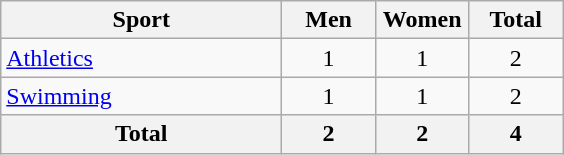<table class="wikitable sortable" style="text-align:center;">
<tr>
<th width=180>Sport</th>
<th width=55>Men</th>
<th width=55>Women</th>
<th width=55>Total</th>
</tr>
<tr>
<td align=left><a href='#'>Athletics</a></td>
<td>1</td>
<td>1</td>
<td>2</td>
</tr>
<tr>
<td align=left><a href='#'>Swimming</a></td>
<td>1</td>
<td>1</td>
<td>2</td>
</tr>
<tr>
<th>Total</th>
<th>2</th>
<th>2</th>
<th>4</th>
</tr>
</table>
